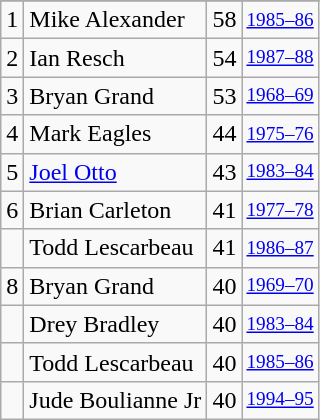<table class="wikitable">
<tr>
</tr>
<tr>
<td>1</td>
<td>Mike Alexander</td>
<td>58</td>
<td style="font-size:80%;"><a href='#'>1985–86</a></td>
</tr>
<tr>
<td>2</td>
<td>Ian Resch</td>
<td>54</td>
<td style="font-size:80%;"><a href='#'>1987–88</a></td>
</tr>
<tr>
<td>3</td>
<td>Bryan Grand</td>
<td>53</td>
<td style="font-size:80%;"><a href='#'>1968–69</a></td>
</tr>
<tr>
<td>4</td>
<td>Mark Eagles</td>
<td>44</td>
<td style="font-size:80%;"><a href='#'>1975–76</a></td>
</tr>
<tr>
<td>5</td>
<td><a href='#'>Joel Otto</a></td>
<td>43</td>
<td style="font-size:80%;"><a href='#'>1983–84</a></td>
</tr>
<tr>
<td>6</td>
<td>Brian Carleton</td>
<td>41</td>
<td style="font-size:80%;"><a href='#'>1977–78</a></td>
</tr>
<tr>
<td></td>
<td>Todd Lescarbeau</td>
<td>41</td>
<td style="font-size:80%;"><a href='#'>1986–87</a></td>
</tr>
<tr>
<td>8</td>
<td>Bryan Grand</td>
<td>40</td>
<td style="font-size:80%;"><a href='#'>1969–70</a></td>
</tr>
<tr>
<td></td>
<td>Drey Bradley</td>
<td>40</td>
<td style="font-size:80%;"><a href='#'>1983–84</a></td>
</tr>
<tr>
<td></td>
<td>Todd Lescarbeau</td>
<td>40</td>
<td style="font-size:80%;"><a href='#'>1985–86</a></td>
</tr>
<tr>
<td></td>
<td>Jude Boulianne Jr</td>
<td>40</td>
<td style="font-size:80%;"><a href='#'>1994–95</a></td>
</tr>
</table>
